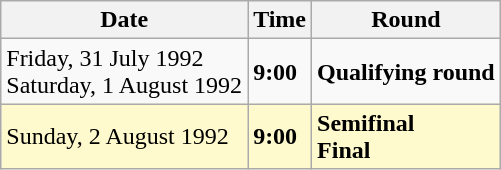<table class="wikitable">
<tr>
<th>Date</th>
<th>Time</th>
<th>Round</th>
</tr>
<tr>
<td>Friday, 31 July 1992<br>Saturday, 1 August 1992</td>
<td><strong>9:00</strong></td>
<td><strong>Qualifying round</strong></td>
</tr>
<tr style=background:lemonchiffon>
<td>Sunday, 2 August 1992</td>
<td><strong>9:00</strong></td>
<td><strong>Semifinal</strong><br><strong>Final</strong></td>
</tr>
</table>
